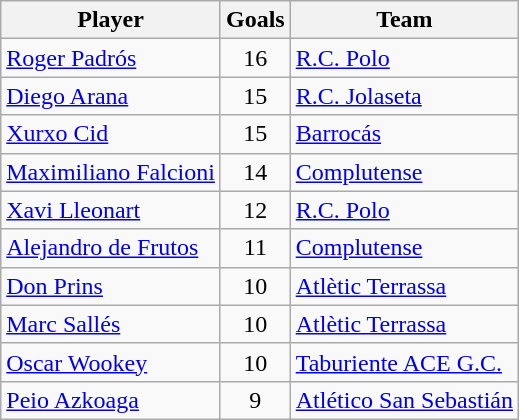<table class="wikitable">
<tr>
<th>Player</th>
<th>Goals</th>
<th>Team</th>
</tr>
<tr>
<td> <a href='#'>Roger Padrós</a></td>
<td style="text-align:center;">16</td>
<td><a href='#'>R.C. Polo</a></td>
</tr>
<tr>
<td> <a href='#'>Diego Arana</a></td>
<td style="text-align:center;">15</td>
<td><a href='#'>R.C. Jolaseta</a></td>
</tr>
<tr>
<td> <a href='#'>Xurxo Cid</a></td>
<td style="text-align:center;">15</td>
<td><a href='#'>Barrocás</a></td>
</tr>
<tr>
<td> <a href='#'>Maximiliano Falcioni</a></td>
<td style="text-align:center;">14</td>
<td><a href='#'>Complutense</a></td>
</tr>
<tr>
<td> <a href='#'>Xavi Lleonart</a></td>
<td style="text-align:center;">12</td>
<td><a href='#'>R.C. Polo</a></td>
</tr>
<tr>
<td> <a href='#'>Alejandro de Frutos</a></td>
<td style="text-align:center;">11</td>
<td><a href='#'>Complutense</a></td>
</tr>
<tr>
<td> <a href='#'>Don Prins</a></td>
<td style="text-align:center;">10</td>
<td><a href='#'>Atlètic Terrassa</a></td>
</tr>
<tr>
<td> <a href='#'>Marc Sallés</a></td>
<td style="text-align:center;">10</td>
<td><a href='#'>Atlètic Terrassa</a></td>
</tr>
<tr>
<td> <a href='#'>Oscar Wookey</a></td>
<td style="text-align:center;">10</td>
<td><a href='#'>Taburiente ACE G.C.</a></td>
</tr>
<tr>
<td> <a href='#'>Peio Azkoaga</a></td>
<td style="text-align:center;">9</td>
<td><a href='#'>Atlético San Sebastián</a></td>
</tr>
</table>
